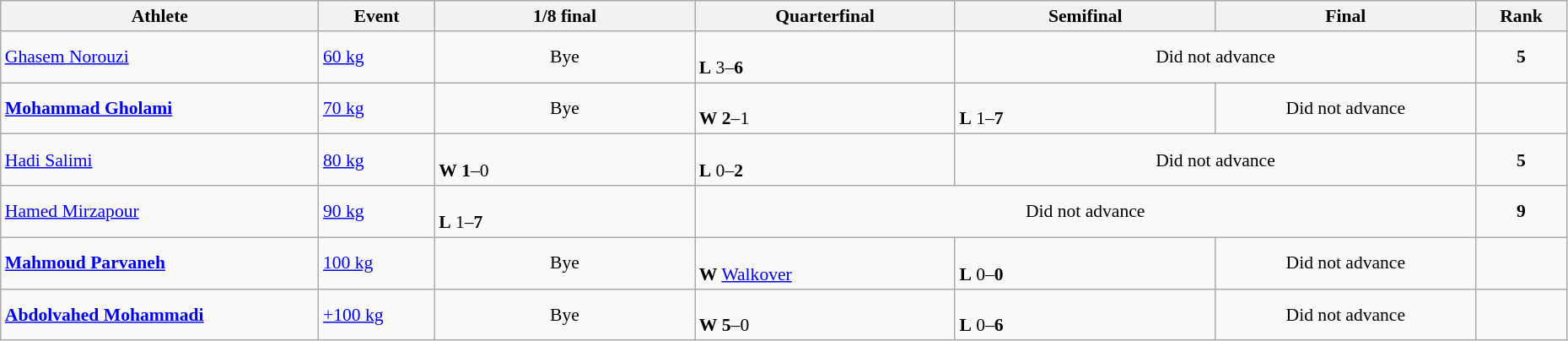<table class="wikitable" width="98%" style="text-align:left; font-size:90%">
<tr>
<th width="11%">Athlete</th>
<th width="4%">Event</th>
<th width="9%">1/8 final</th>
<th width="9%">Quarterfinal</th>
<th width="9%">Semifinal</th>
<th width="9%">Final</th>
<th width="3%">Rank</th>
</tr>
<tr>
<td><a href='#'>Ghasem Norouzi</a></td>
<td><a href='#'>60 kg</a></td>
<td align=center>Bye</td>
<td><br><strong>L</strong> 3–<strong>6</strong></td>
<td colspan=2 align=center>Did not advance</td>
<td align=center><strong>5</strong></td>
</tr>
<tr>
<td><strong><a href='#'>Mohammad Gholami</a></strong></td>
<td><a href='#'>70 kg</a></td>
<td align=center>Bye</td>
<td><br><strong>W</strong> <strong>2</strong>–1</td>
<td><br><strong>L</strong> 1–<strong>7</strong></td>
<td align=center>Did not advance</td>
<td align=center></td>
</tr>
<tr>
<td><a href='#'>Hadi Salimi</a></td>
<td><a href='#'>80 kg</a></td>
<td><br><strong>W</strong> <strong>1</strong>–0</td>
<td><br><strong>L</strong> 0–<strong>2</strong></td>
<td colspan=2 align=center>Did not advance</td>
<td align=center><strong>5</strong></td>
</tr>
<tr>
<td><a href='#'>Hamed Mirzapour</a></td>
<td><a href='#'>90 kg</a></td>
<td><br><strong>L</strong> 1–<strong>7</strong></td>
<td colspan=3 align=center>Did not advance</td>
<td align=center><strong>9</strong></td>
</tr>
<tr>
<td><strong><a href='#'>Mahmoud Parvaneh</a></strong></td>
<td><a href='#'>100 kg</a></td>
<td align=center>Bye</td>
<td><br><strong>W</strong> <a href='#'>Walkover</a></td>
<td><br><strong>L</strong> 0–<strong>0</strong></td>
<td align=center>Did not advance</td>
<td align=center></td>
</tr>
<tr>
<td><strong><a href='#'>Abdolvahed Mohammadi</a></strong></td>
<td><a href='#'>+100 kg</a></td>
<td align=center>Bye</td>
<td><br><strong>W</strong> <strong>5</strong>–0</td>
<td><br><strong>L</strong> 0–<strong>6</strong></td>
<td align=center>Did not advance</td>
<td align=center></td>
</tr>
</table>
